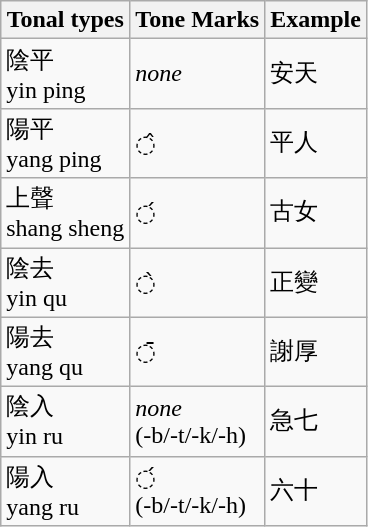<table class="wikitable">
<tr>
<th>Tonal types</th>
<th>Tone Marks</th>
<th>Example</th>
</tr>
<tr>
<td>陰平<br>yin ping</td>
<td><em>none</em></td>
<td>安天</td>
</tr>
<tr>
<td>陽平<br>yang ping</td>
<td>◌̂</td>
<td>平人</td>
</tr>
<tr>
<td>上聲<br>shang sheng</td>
<td>◌́</td>
<td>古女</td>
</tr>
<tr>
<td>陰去<br>yin qu</td>
<td>◌̀</td>
<td>正變</td>
</tr>
<tr>
<td>陽去<br>yang qu</td>
<td>◌̄</td>
<td>謝厚</td>
</tr>
<tr>
<td>陰入<br>yin ru</td>
<td><em>none</em><br>(-b/-t/-k/-h)</td>
<td>急七</td>
</tr>
<tr>
<td>陽入<br>yang ru</td>
<td>◌́<br>(-b/-t/-k/-h)</td>
<td>六十</td>
</tr>
</table>
